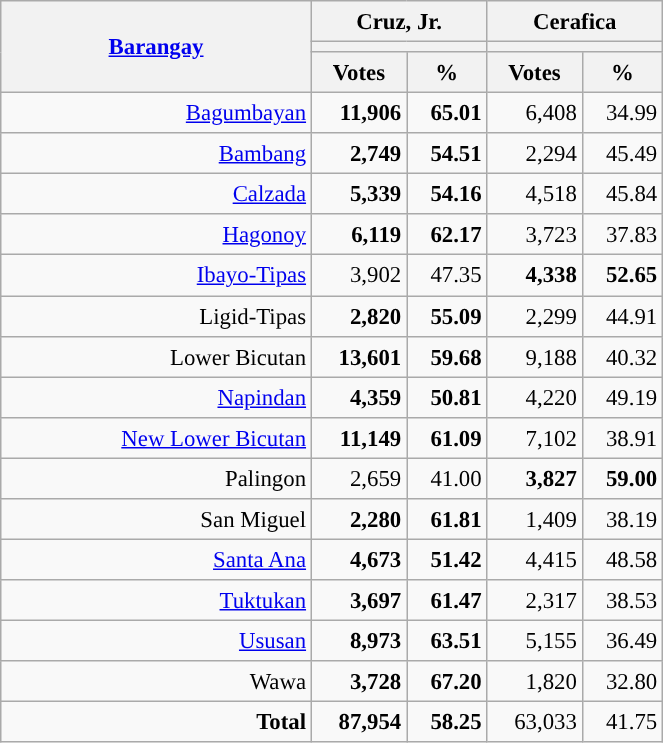<table class="wikitable collapsible collapsed" style="text-align:right; font-size:95%; line-height:20px;">
<tr>
<th rowspan="3" width="200"><a href='#'>Barangay</a></th>
<th colspan="2" width="110">Cruz, Jr.</th>
<th colspan="2" width="110">Cerafica</th>
</tr>
<tr>
<th colspan="2" style="background:"></th>
<th colspan="2" style="background:"></th>
</tr>
<tr>
<th>Votes</th>
<th>%</th>
<th>Votes</th>
<th>%</th>
</tr>
<tr>
<td><a href='#'>Bagumbayan</a></td>
<td style="background:#"><strong>11,906</strong></td>
<td style="background:#"><strong>65.01</strong></td>
<td>6,408</td>
<td>34.99</td>
</tr>
<tr>
<td><a href='#'>Bambang</a></td>
<td style="background:#"><strong>2,749</strong></td>
<td style="background:#"><strong>54.51</strong></td>
<td>2,294</td>
<td>45.49</td>
</tr>
<tr>
<td><a href='#'>Calzada</a></td>
<td style="background:#"><strong>5,339</strong></td>
<td style="background:#"><strong>54.16</strong></td>
<td>4,518</td>
<td>45.84</td>
</tr>
<tr>
<td><a href='#'>Hagonoy</a></td>
<td style="background:#"><strong>6,119</strong></td>
<td style="background:#"><strong>62.17</strong></td>
<td>3,723</td>
<td>37.83</td>
</tr>
<tr>
<td><a href='#'>Ibayo-Tipas</a></td>
<td>3,902</td>
<td>47.35</td>
<td style="background:#"><strong>4,338</strong></td>
<td style="background:#"><strong>52.65</strong></td>
</tr>
<tr>
<td>Ligid-Tipas</td>
<td style="background:#"><strong>2,820</strong></td>
<td style="background:#"><strong>55.09</strong></td>
<td>2,299</td>
<td>44.91</td>
</tr>
<tr>
<td>Lower Bicutan</td>
<td style="background:#"><strong>13,601</strong></td>
<td style="background:#"><strong>59.68</strong></td>
<td>9,188</td>
<td>40.32</td>
</tr>
<tr>
<td><a href='#'>Napindan</a></td>
<td style="background:#"><strong>4,359</strong></td>
<td style="background:#"><strong>50.81</strong></td>
<td>4,220</td>
<td>49.19</td>
</tr>
<tr>
<td><a href='#'>New Lower Bicutan</a></td>
<td style="background:#"><strong>11,149</strong></td>
<td style="background:#"><strong>61.09</strong></td>
<td>7,102</td>
<td>38.91</td>
</tr>
<tr>
<td>Palingon</td>
<td>2,659</td>
<td>41.00</td>
<td style="background:#"><strong>3,827</strong></td>
<td style="background:#"><strong>59.00</strong></td>
</tr>
<tr>
<td>San Miguel</td>
<td style="background:#"><strong>2,280</strong></td>
<td style="background:#"><strong>61.81</strong></td>
<td>1,409</td>
<td>38.19</td>
</tr>
<tr>
<td><a href='#'>Santa Ana</a></td>
<td style="background:#"><strong>4,673</strong></td>
<td style="background:#"><strong>51.42</strong></td>
<td>4,415</td>
<td>48.58</td>
</tr>
<tr>
<td><a href='#'>Tuktukan</a></td>
<td style="background:#"><strong>3,697</strong></td>
<td style="background:#"><strong>61.47</strong></td>
<td>2,317</td>
<td>38.53</td>
</tr>
<tr>
<td><a href='#'>Ususan</a></td>
<td style="background:#"><strong>8,973</strong></td>
<td style="background:#"><strong>63.51</strong></td>
<td>5,155</td>
<td>36.49</td>
</tr>
<tr>
<td>Wawa</td>
<td style="background:#"><strong>3,728</strong></td>
<td style="background:#"><strong>67.20</strong></td>
<td>1,820</td>
<td>32.80</td>
</tr>
<tr>
<td><strong>Total</strong></td>
<td style="background:#"><strong>87,954</strong></td>
<td style="background:#"><strong>58.25</strong></td>
<td>63,033</td>
<td>41.75</td>
</tr>
</table>
